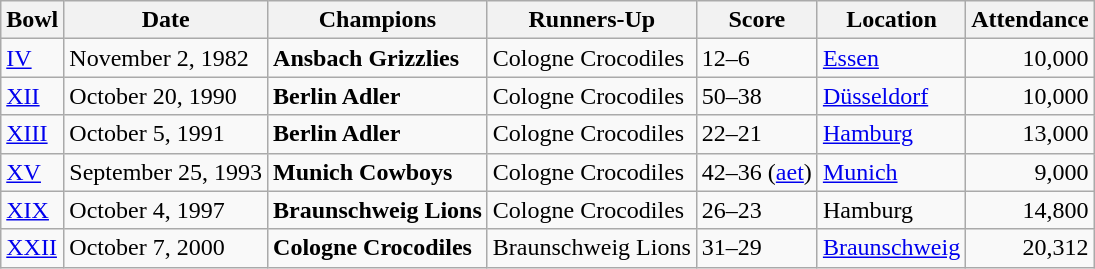<table class="wikitable">
<tr>
<th>Bowl</th>
<th>Date</th>
<th>Champions</th>
<th>Runners-Up</th>
<th>Score</th>
<th>Location</th>
<th>Attendance</th>
</tr>
<tr>
<td><a href='#'>IV</a></td>
<td>November 2, 1982</td>
<td><strong>Ansbach Grizzlies</strong></td>
<td>Cologne Crocodiles</td>
<td>12–6</td>
<td><a href='#'>Essen</a></td>
<td style="text-align:right;">10,000</td>
</tr>
<tr>
<td><a href='#'>XII</a></td>
<td>October 20, 1990</td>
<td><strong>Berlin Adler</strong></td>
<td>Cologne Crocodiles</td>
<td>50–38</td>
<td><a href='#'>Düsseldorf</a></td>
<td style="text-align:right;">10,000</td>
</tr>
<tr>
<td><a href='#'>XIII</a></td>
<td>October 5, 1991</td>
<td><strong>Berlin Adler</strong></td>
<td>Cologne Crocodiles</td>
<td>22–21</td>
<td><a href='#'>Hamburg</a></td>
<td style="text-align:right;">13,000</td>
</tr>
<tr>
<td><a href='#'>XV</a></td>
<td>September 25, 1993</td>
<td><strong>Munich Cowboys</strong></td>
<td>Cologne Crocodiles</td>
<td>42–36 (<a href='#'>aet</a>)</td>
<td><a href='#'>Munich</a></td>
<td style="text-align:right;">9,000</td>
</tr>
<tr>
<td><a href='#'>XIX</a></td>
<td>October 4, 1997</td>
<td><strong>Braunschweig Lions</strong></td>
<td>Cologne Crocodiles</td>
<td>26–23</td>
<td>Hamburg</td>
<td style="text-align:right;">14,800</td>
</tr>
<tr>
<td><a href='#'>XXII</a></td>
<td>October 7, 2000</td>
<td><strong>Cologne Crocodiles</strong></td>
<td>Braunschweig Lions</td>
<td>31–29</td>
<td><a href='#'>Braunschweig</a></td>
<td style="text-align:right;">20,312</td>
</tr>
</table>
